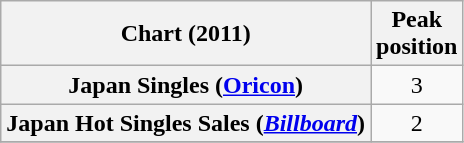<table class="wikitable plainrowheaders sortable">
<tr>
<th>Chart (2011)</th>
<th>Peak<br>position</th>
</tr>
<tr>
<th scope="row">Japan Singles (<a href='#'>Oricon</a>)</th>
<td style="text-align:center;">3</td>
</tr>
<tr>
<th scope="row">Japan Hot Singles Sales (<em><a href='#'>Billboard</a></em>)</th>
<td style="text-align:center;">2</td>
</tr>
<tr>
</tr>
</table>
